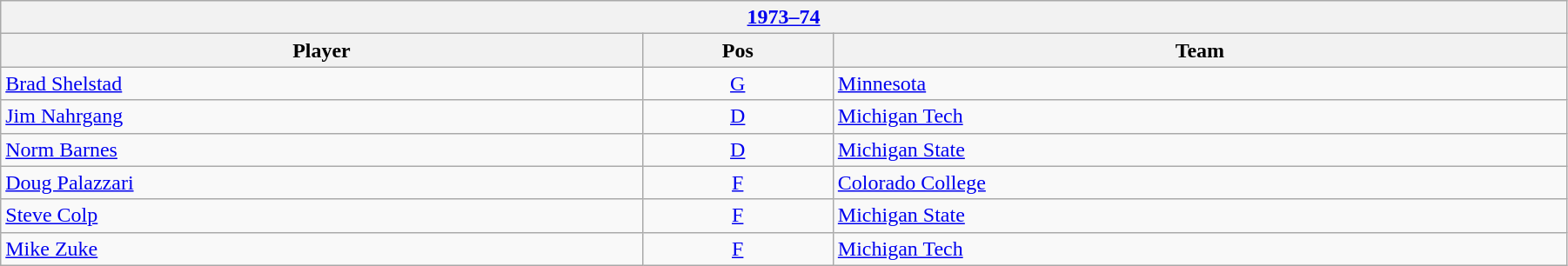<table class="wikitable" width=95%>
<tr>
<th colspan=3><a href='#'>1973–74</a></th>
</tr>
<tr>
<th>Player</th>
<th>Pos</th>
<th>Team</th>
</tr>
<tr>
<td><a href='#'>Brad Shelstad</a></td>
<td align=center><a href='#'>G</a></td>
<td><a href='#'>Minnesota</a></td>
</tr>
<tr>
<td><a href='#'>Jim Nahrgang</a></td>
<td align=center><a href='#'>D</a></td>
<td><a href='#'>Michigan Tech</a></td>
</tr>
<tr>
<td><a href='#'>Norm Barnes</a></td>
<td align=center><a href='#'>D</a></td>
<td><a href='#'>Michigan State</a></td>
</tr>
<tr>
<td><a href='#'>Doug Palazzari</a></td>
<td align=center><a href='#'>F</a></td>
<td><a href='#'>Colorado College</a></td>
</tr>
<tr>
<td><a href='#'>Steve Colp</a></td>
<td align=center><a href='#'>F</a></td>
<td><a href='#'>Michigan State</a></td>
</tr>
<tr>
<td><a href='#'>Mike Zuke</a></td>
<td align=center><a href='#'>F</a></td>
<td><a href='#'>Michigan Tech</a></td>
</tr>
</table>
